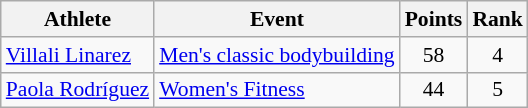<table class=wikitable style=font-size:90%;text-align:center>
<tr>
<th>Athlete</th>
<th>Event</th>
<th>Points</th>
<th>Rank</th>
</tr>
<tr>
<td align=left><a href='#'>Villali Linarez</a></td>
<td align=left><a href='#'>Men's classic bodybuilding</a></td>
<td>58</td>
<td>4</td>
</tr>
<tr>
<td align=left><a href='#'>Paola Rodríguez</a></td>
<td align=left><a href='#'>Women's Fitness</a></td>
<td>44</td>
<td>5</td>
</tr>
</table>
